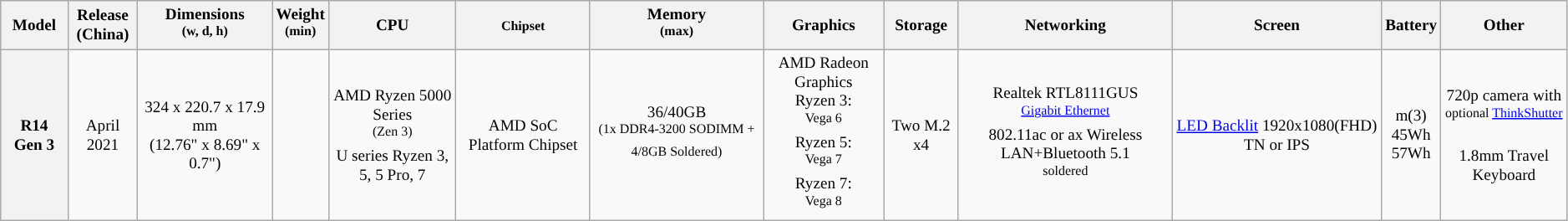<table class="wikitable" style="font-size:80%; text-align:center">
<tr>
<th>Model</th>
<th>Release<br>(China)</th>
<th>Dimensions <br><sup>(w, d, h)</sup></th>
<th>Weight <br><sup>(min)</sup></th>
<th>CPU</th>
<th><small>Chipset</small></th>
<th>Memory <br><sup>(max)</sup></th>
<th>Graphics</th>
<th>Storage</th>
<th>Networking</th>
<th>Screen</th>
<th>Battery</th>
<th>Other</th>
</tr>
<tr>
<th>R14 Gen 3  </th>
<td>April 2021</td>
<td>324 x 220.7 x 17.9 mm <br>(12.76" x 8.69" x 0.7")</td>
<td></td>
<td style="background:">AMD Ryzen 5000 Series <br><sup>(Zen 3)</sup> <br> U series Ryzen 3, 5, 5 Pro, 7</td>
<td>AMD SoC Platform Chipset</td>
<td style="background:">36/40GB <br><sup>(1x DDR4-3200 SODIMM + 4/8GB Soldered)</sup></td>
<td style="background:">AMD Radeon Graphics <br>Ryzen 3: <br><sup>Vega 6</sup> <br>Ryzen 5: <br><sup>Vega 7</sup> <br>Ryzen 7: <br><sup>Vega 8</sup></td>
<td style="background:">Two M.2 x4</td>
<td>Realtek RTL8111GUS <br><sup><a href='#'>Gigabit Ethernet</a></sup> <br>802.11ac or ax Wireless LAN+Bluetooth 5.1<br><sup>soldered</sup></td>
<td style="background:"><a href='#'>LED Backlit</a> 1920x1080(FHD) TN or IPS</td>
<td style="background:">m(3) <br>45Wh<br>57Wh</td>
<td>720p camera with <br><sup>optional <a href='#'>ThinkShutter</a></sup> <br><br>1.8mm Travel Keyboard</td>
</tr>
</table>
